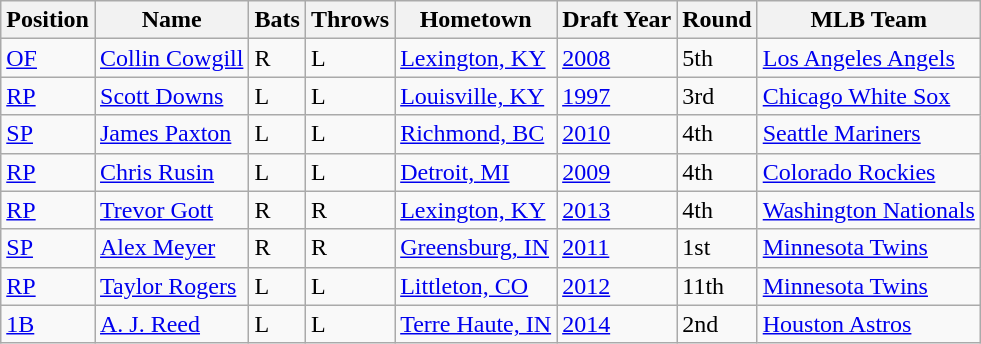<table class="wikitable sortable">
<tr>
<th>Position</th>
<th>Name</th>
<th>Bats</th>
<th>Throws</th>
<th>Hometown</th>
<th>Draft Year</th>
<th>Round</th>
<th>MLB Team</th>
</tr>
<tr>
<td><a href='#'>OF</a></td>
<td><a href='#'>Collin Cowgill</a></td>
<td>R</td>
<td>L</td>
<td><a href='#'>Lexington, KY</a></td>
<td><a href='#'>2008</a></td>
<td>5th</td>
<td><a href='#'>Los Angeles Angels</a></td>
</tr>
<tr>
<td><a href='#'>RP</a></td>
<td><a href='#'>Scott Downs</a></td>
<td>L</td>
<td>L</td>
<td><a href='#'>Louisville, KY</a></td>
<td><a href='#'>1997</a></td>
<td>3rd</td>
<td><a href='#'>Chicago White Sox</a></td>
</tr>
<tr>
<td><a href='#'>SP</a></td>
<td><a href='#'>James Paxton</a></td>
<td>L</td>
<td>L</td>
<td><a href='#'>Richmond, BC</a></td>
<td><a href='#'>2010</a></td>
<td>4th</td>
<td><a href='#'>Seattle Mariners</a></td>
</tr>
<tr>
<td><a href='#'>RP</a></td>
<td><a href='#'>Chris Rusin</a></td>
<td>L</td>
<td>L</td>
<td><a href='#'>Detroit, MI</a></td>
<td><a href='#'>2009</a></td>
<td>4th</td>
<td><a href='#'>Colorado Rockies</a></td>
</tr>
<tr>
<td><a href='#'>RP</a></td>
<td><a href='#'>Trevor Gott</a></td>
<td>R</td>
<td>R</td>
<td><a href='#'>Lexington, KY</a></td>
<td><a href='#'>2013</a></td>
<td>4th</td>
<td><a href='#'>Washington Nationals</a></td>
</tr>
<tr>
<td><a href='#'>SP</a></td>
<td><a href='#'>Alex Meyer</a></td>
<td>R</td>
<td>R</td>
<td><a href='#'>Greensburg, IN</a></td>
<td><a href='#'>2011</a></td>
<td>1st</td>
<td><a href='#'>Minnesota Twins</a></td>
</tr>
<tr>
<td><a href='#'>RP</a></td>
<td><a href='#'>Taylor Rogers</a></td>
<td>L</td>
<td>L</td>
<td><a href='#'>Littleton, CO</a></td>
<td><a href='#'>2012</a></td>
<td>11th</td>
<td><a href='#'>Minnesota Twins</a></td>
</tr>
<tr>
<td><a href='#'>1B</a></td>
<td><a href='#'>A. J. Reed</a></td>
<td>L</td>
<td>L</td>
<td><a href='#'>Terre Haute, IN</a></td>
<td><a href='#'>2014</a></td>
<td>2nd</td>
<td><a href='#'>Houston Astros</a></td>
</tr>
</table>
